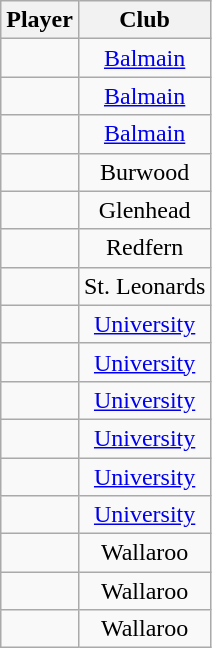<table class="wikitable sortable" style="text-align:center;font-size:100%;">
<tr>
<th>Player</th>
<th>Club</th>
</tr>
<tr>
<td></td>
<td><a href='#'>Balmain</a></td>
</tr>
<tr>
<td></td>
<td><a href='#'>Balmain</a></td>
</tr>
<tr>
<td></td>
<td><a href='#'>Balmain</a></td>
</tr>
<tr>
<td></td>
<td>Burwood</td>
</tr>
<tr>
<td></td>
<td>Glenhead</td>
</tr>
<tr>
<td></td>
<td>Redfern</td>
</tr>
<tr>
<td></td>
<td>St. Leonards</td>
</tr>
<tr>
<td></td>
<td><a href='#'>University</a></td>
</tr>
<tr>
<td></td>
<td><a href='#'>University</a></td>
</tr>
<tr>
<td></td>
<td><a href='#'>University</a> </td>
</tr>
<tr>
<td></td>
<td><a href='#'>University</a></td>
</tr>
<tr>
<td></td>
<td><a href='#'>University</a></td>
</tr>
<tr>
<td></td>
<td><a href='#'>University</a> </td>
</tr>
<tr>
<td></td>
<td>Wallaroo</td>
</tr>
<tr>
<td></td>
<td>Wallaroo </td>
</tr>
<tr>
<td></td>
<td>Wallaroo</td>
</tr>
</table>
